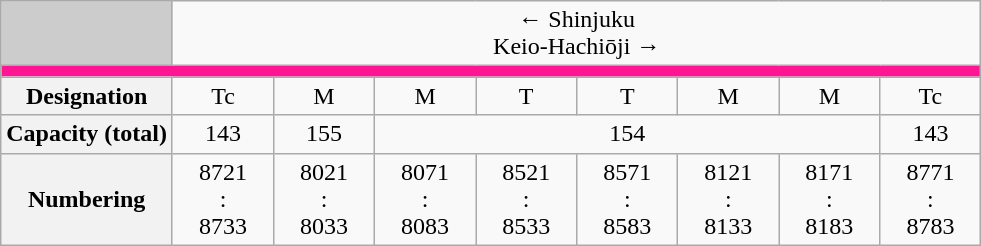<table class="wikitable" style="text-align:center">
<tr>
<td style="background:#ccc"></td>
<td colspan="8"><div>← Shinjuku</div><div>Keio-Hachiōji →</div></td>
</tr>
<tr>
<td colspan="9" style="line-height:6px; background:deeppink"></td>
</tr>
<tr>
<th>Designation</th>
<td width="60">Tc</td>
<td width="60">M</td>
<td width="60">M</td>
<td width="60">T</td>
<td width="60">T</td>
<td width="60">M</td>
<td width="60">M</td>
<td width="60">Tc</td>
</tr>
<tr>
<th>Capacity (total)</th>
<td>143</td>
<td>155</td>
<td colspan="5">154</td>
<td>143</td>
</tr>
<tr>
<th>Numbering</th>
<td>8721<br>:<br>8733</td>
<td>8021<br>:<br>8033</td>
<td>8071<br>:<br>8083</td>
<td>8521<br>:<br>8533</td>
<td>8571<br>:<br>8583</td>
<td>8121<br>:<br>8133</td>
<td>8171<br>:<br>8183</td>
<td>8771<br>:<br>8783</td>
</tr>
</table>
